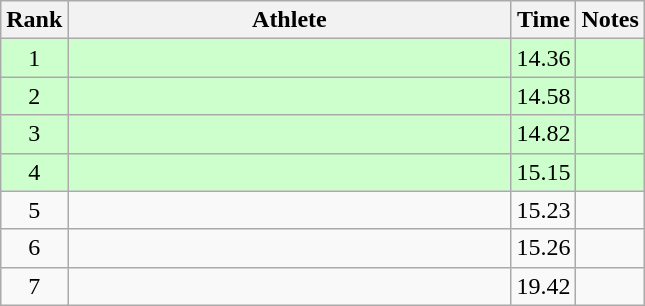<table class="wikitable" style="text-align:center">
<tr>
<th>Rank</th>
<th Style="width:18em">Athlete</th>
<th>Time</th>
<th>Notes</th>
</tr>
<tr style="background:#cfc">
<td>1</td>
<td style="text-align:left"></td>
<td>14.36</td>
<td></td>
</tr>
<tr style="background:#cfc">
<td>2</td>
<td style="text-align:left"></td>
<td>14.58</td>
<td></td>
</tr>
<tr style="background:#cfc">
<td>3</td>
<td style="text-align:left"></td>
<td>14.82</td>
<td></td>
</tr>
<tr style="background:#cfc">
<td>4</td>
<td style="text-align:left"></td>
<td>15.15</td>
<td></td>
</tr>
<tr>
<td>5</td>
<td style="text-align:left"></td>
<td>15.23</td>
<td></td>
</tr>
<tr>
<td>6</td>
<td style="text-align:left"></td>
<td>15.26</td>
<td></td>
</tr>
<tr>
<td>7</td>
<td style="text-align:left"></td>
<td>19.42</td>
<td></td>
</tr>
</table>
